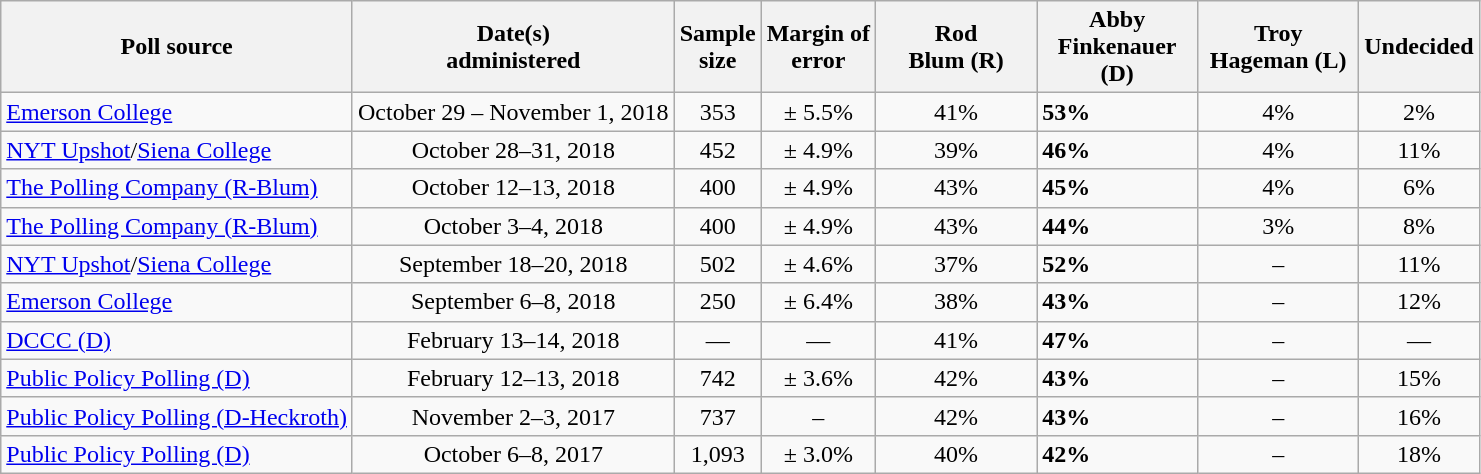<table class="wikitable">
<tr>
<th>Poll source</th>
<th>Date(s)<br>administered</th>
<th>Sample<br>size</th>
<th>Margin of<br>error</th>
<th style="width:100px;">Rod<br>Blum (R)</th>
<th style="width:100px;">Abby<br>Finkenauer (D)</th>
<th style="width:100px;">Troy<br>Hageman (L)</th>
<th>Undecided</th>
</tr>
<tr>
<td><a href='#'>Emerson College</a></td>
<td align=center>October 29 – November 1, 2018</td>
<td align=center>353</td>
<td align=center>± 5.5%</td>
<td align=center>41%</td>
<td><strong>53%</strong></td>
<td align=center>4%</td>
<td align=center>2%</td>
</tr>
<tr>
<td><a href='#'>NYT Upshot</a>/<a href='#'>Siena College</a></td>
<td align=center>October 28–31, 2018</td>
<td align=center>452</td>
<td align=center>± 4.9%</td>
<td align=center>39%</td>
<td><strong>46%</strong></td>
<td align=center>4%</td>
<td align=center>11%</td>
</tr>
<tr>
<td><a href='#'>The Polling Company (R-Blum)</a></td>
<td align=center>October 12–13, 2018</td>
<td align=center>400</td>
<td align=center>± 4.9%</td>
<td align=center>43%</td>
<td><strong>45%</strong></td>
<td align=center>4%</td>
<td align=center>6%</td>
</tr>
<tr>
<td><a href='#'>The Polling Company (R-Blum)</a></td>
<td align=center>October 3–4, 2018</td>
<td align=center>400</td>
<td align=center>± 4.9%</td>
<td align=center>43%</td>
<td><strong>44%</strong></td>
<td align=center>3%</td>
<td align=center>8%</td>
</tr>
<tr>
<td><a href='#'>NYT Upshot</a>/<a href='#'>Siena College</a></td>
<td align=center>September 18–20, 2018</td>
<td align=center>502</td>
<td align=center>± 4.6%</td>
<td align=center>37%</td>
<td><strong>52%</strong></td>
<td align=center>–</td>
<td align=center>11%</td>
</tr>
<tr>
<td><a href='#'>Emerson College</a></td>
<td align=center>September 6–8, 2018</td>
<td align=center>250</td>
<td align=center>± 6.4%</td>
<td align=center>38%</td>
<td><strong>43%</strong></td>
<td align=center>–</td>
<td align=center>12%</td>
</tr>
<tr>
<td><a href='#'>DCCC (D)</a></td>
<td align=center>February 13–14, 2018</td>
<td align=center>—</td>
<td align=center>—</td>
<td align=center>41%</td>
<td><strong>47%</strong></td>
<td align=center>–</td>
<td align=center>—</td>
</tr>
<tr>
<td><a href='#'>Public Policy Polling (D)</a></td>
<td align=center>February 12–13, 2018</td>
<td align=center>742</td>
<td align=center>± 3.6%</td>
<td align=center>42%</td>
<td><strong>43%</strong></td>
<td align=center>–</td>
<td align=center>15%</td>
</tr>
<tr>
<td><a href='#'>Public Policy Polling (D-Heckroth)</a></td>
<td align=center>November 2–3, 2017</td>
<td align=center>737</td>
<td align=center>–</td>
<td align=center>42%</td>
<td><strong>43%</strong></td>
<td align=center>–</td>
<td align=center>16%</td>
</tr>
<tr>
<td><a href='#'>Public Policy Polling (D)</a></td>
<td align=center>October 6–8, 2017</td>
<td align=center>1,093</td>
<td align=center>± 3.0%</td>
<td align=center>40%</td>
<td><strong>42%</strong></td>
<td align=center>–</td>
<td align=center>18%</td>
</tr>
</table>
